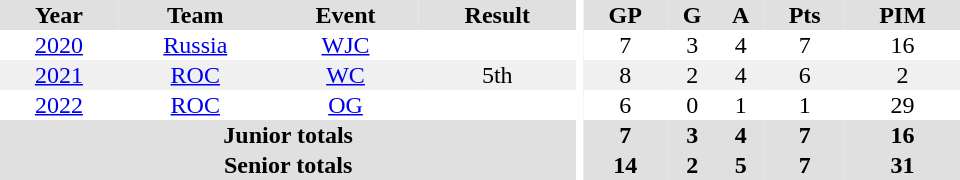<table border="0" cellpadding="1" cellspacing="0" ID="Table3" style="text-align:center; width:40em">
<tr ALIGN="center" bgcolor="#e0e0e0">
<th>Year</th>
<th>Team</th>
<th>Event</th>
<th>Result</th>
<th rowspan="99" bgcolor="#ffffff"></th>
<th>GP</th>
<th>G</th>
<th>A</th>
<th>Pts</th>
<th>PIM</th>
</tr>
<tr>
<td><a href='#'>2020</a></td>
<td><a href='#'>Russia</a></td>
<td><a href='#'>WJC</a></td>
<td></td>
<td>7</td>
<td>3</td>
<td>4</td>
<td>7</td>
<td>16</td>
</tr>
<tr bgcolor="#f0f0f0">
<td><a href='#'>2021</a></td>
<td><a href='#'>ROC</a></td>
<td><a href='#'>WC</a></td>
<td>5th</td>
<td>8</td>
<td>2</td>
<td>4</td>
<td>6</td>
<td>2</td>
</tr>
<tr>
<td><a href='#'>2022</a></td>
<td><a href='#'>ROC</a></td>
<td><a href='#'>OG</a></td>
<td></td>
<td>6</td>
<td>0</td>
<td>1</td>
<td>1</td>
<td>29</td>
</tr>
<tr bgcolor="#e0e0e0">
<th colspan="4">Junior totals</th>
<th>7</th>
<th>3</th>
<th>4</th>
<th>7</th>
<th>16</th>
</tr>
<tr bgcolor="#e0e0e0">
<th colspan="4">Senior totals</th>
<th>14</th>
<th>2</th>
<th>5</th>
<th>7</th>
<th>31</th>
</tr>
</table>
